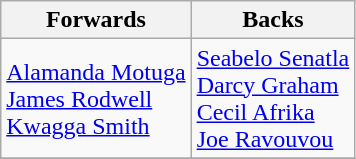<table class=wikitable style="text-align: left;">
<tr>
<th align=center>Forwards</th>
<th align=center>Backs</th>
</tr>
<tr>
<td> <a href='#'>Alamanda Motuga</a> <br>  <a href='#'>James Rodwell</a> <br>  <a href='#'>Kwagga Smith</a></td>
<td> <a href='#'>Seabelo Senatla</a> <br>  <a href='#'>Darcy Graham</a> <br>  <a href='#'>Cecil Afrika</a> <br>  <a href='#'>Joe Ravouvou</a></td>
</tr>
<tr>
</tr>
</table>
